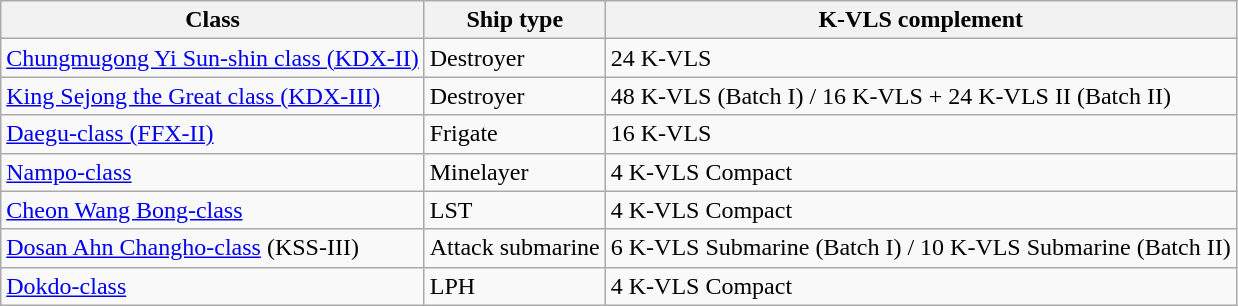<table class="wikitable sortable">
<tr>
<th>Class</th>
<th>Ship type</th>
<th>K-VLS complement</th>
</tr>
<tr>
<td><a href='#'>Chungmugong Yi Sun-shin class (KDX-II)</a></td>
<td>Destroyer</td>
<td>24 K-VLS</td>
</tr>
<tr>
<td><a href='#'>King Sejong the Great class (KDX-III)</a></td>
<td>Destroyer</td>
<td>48 K-VLS (Batch I) / 16 K-VLS + 24 K-VLS II (Batch II)</td>
</tr>
<tr>
<td><a href='#'>Daegu-class (FFX-II)</a></td>
<td>Frigate</td>
<td>16 K-VLS</td>
</tr>
<tr>
<td><a href='#'>Nampo-class</a></td>
<td>Minelayer</td>
<td>4 K-VLS Compact</td>
</tr>
<tr>
<td><a href='#'>Cheon Wang Bong-class</a></td>
<td>LST</td>
<td>4 K-VLS Compact</td>
</tr>
<tr>
<td><a href='#'>Dosan Ahn Changho-class</a> (KSS-III)</td>
<td>Attack submarine</td>
<td>6 K-VLS Submarine (Batch I) / 10 K-VLS Submarine (Batch II)</td>
</tr>
<tr>
<td><a href='#'>Dokdo-class</a></td>
<td>LPH</td>
<td>4 K-VLS Compact</td>
</tr>
</table>
